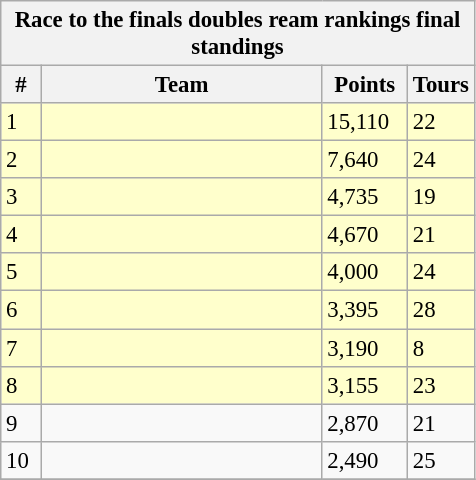<table class="wikitable" style="font-size:95%">
<tr>
<th colspan="5">Race to the finals doubles ream rankings final standings</th>
</tr>
<tr>
<th width="20">#</th>
<th width="180">Team</th>
<th width="50">Points</th>
<th width="20">Tours</th>
</tr>
<tr bgcolor="#ffffcc">
<td>1</td>
<td align="left"><br></td>
<td>15,110</td>
<td>22</td>
</tr>
<tr bgcolor="#ffffcc">
<td>2</td>
<td align="left"><br></td>
<td>7,640</td>
<td>24</td>
</tr>
<tr bgcolor="#ffffcc">
<td>3</td>
<td align="left"><br></td>
<td>4,735</td>
<td>19</td>
</tr>
<tr bgcolor="#ffffcc">
<td>4</td>
<td align="left"><br></td>
<td>4,670</td>
<td>21</td>
</tr>
<tr bgcolor="#ffffcc">
<td>5</td>
<td align="left"><br></td>
<td>4,000</td>
<td>24</td>
</tr>
<tr bgcolor="#ffffcc">
<td>6</td>
<td align="left"><br></td>
<td>3,395</td>
<td>28</td>
</tr>
<tr bgcolor="#ffffcc">
<td>7</td>
<td align="left"><br></td>
<td>3,190</td>
<td>8</td>
</tr>
<tr bgcolor="#ffffcc">
<td>8</td>
<td align="left"><br></td>
<td>3,155</td>
<td>23</td>
</tr>
<tr>
<td>9</td>
<td align="left"><br></td>
<td>2,870</td>
<td>21</td>
</tr>
<tr>
<td>10</td>
<td align="left"><br></td>
<td>2,490</td>
<td>25</td>
</tr>
<tr>
</tr>
</table>
